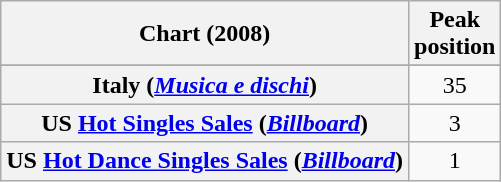<table class="wikitable sortable plainrowheaders" style="text-align:center">
<tr>
<th>Chart (2008)</th>
<th>Peak<br>position</th>
</tr>
<tr>
</tr>
<tr>
<th scope="row">Italy (<em><a href='#'>Musica e dischi</a></em>)</th>
<td>35</td>
</tr>
<tr>
<th scope="row">US <a href='#'>Hot Singles Sales</a> (<em><a href='#'>Billboard</a></em>)</th>
<td>3</td>
</tr>
<tr>
<th scope="row">US <a href='#'>Hot Dance Singles Sales</a> (<em><a href='#'>Billboard</a></em>)</th>
<td>1</td>
</tr>
</table>
